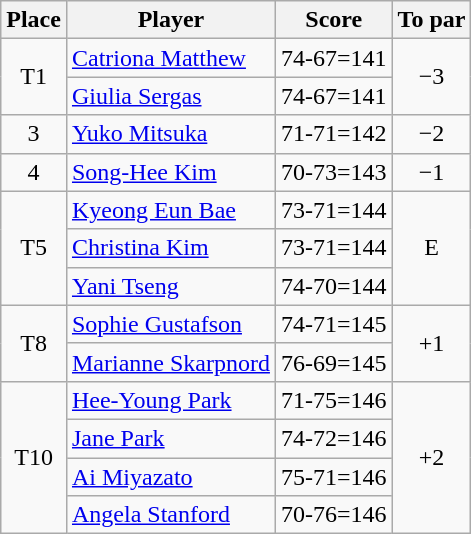<table class="wikitable">
<tr>
<th>Place</th>
<th>Player</th>
<th>Score</th>
<th>To par</th>
</tr>
<tr>
<td rowspan=2 align=center>T1</td>
<td> <a href='#'>Catriona Matthew</a></td>
<td align=center>74-67=141</td>
<td rowspan=2 align=center>−3</td>
</tr>
<tr>
<td> <a href='#'>Giulia Sergas</a></td>
<td align=center>74-67=141</td>
</tr>
<tr>
<td align=center>3</td>
<td> <a href='#'>Yuko Mitsuka</a></td>
<td align=center>71-71=142</td>
<td align=center>−2</td>
</tr>
<tr>
<td align=center>4</td>
<td> <a href='#'>Song-Hee Kim</a></td>
<td align=center>70-73=143</td>
<td align=center>−1</td>
</tr>
<tr>
<td rowspan=3 align=center>T5</td>
<td> <a href='#'>Kyeong Eun Bae</a></td>
<td align=center>73-71=144</td>
<td rowspan=3 align=center>E</td>
</tr>
<tr>
<td> <a href='#'>Christina Kim</a></td>
<td align=center>73-71=144</td>
</tr>
<tr>
<td> <a href='#'>Yani Tseng</a></td>
<td align=center>74-70=144</td>
</tr>
<tr>
<td rowspan=2 align=center>T8</td>
<td> <a href='#'>Sophie Gustafson</a></td>
<td align=center>74-71=145</td>
<td rowspan=2 align=center>+1</td>
</tr>
<tr>
<td> <a href='#'>Marianne Skarpnord</a></td>
<td align=center>76-69=145</td>
</tr>
<tr>
<td rowspan=4 align=center>T10</td>
<td> <a href='#'>Hee-Young Park</a></td>
<td align=center>71-75=146</td>
<td rowspan=4 align=center>+2</td>
</tr>
<tr>
<td> <a href='#'>Jane Park</a></td>
<td align=center>74-72=146</td>
</tr>
<tr>
<td> <a href='#'>Ai Miyazato</a></td>
<td align=center>75-71=146</td>
</tr>
<tr>
<td> <a href='#'>Angela Stanford</a></td>
<td align=center>70-76=146</td>
</tr>
</table>
